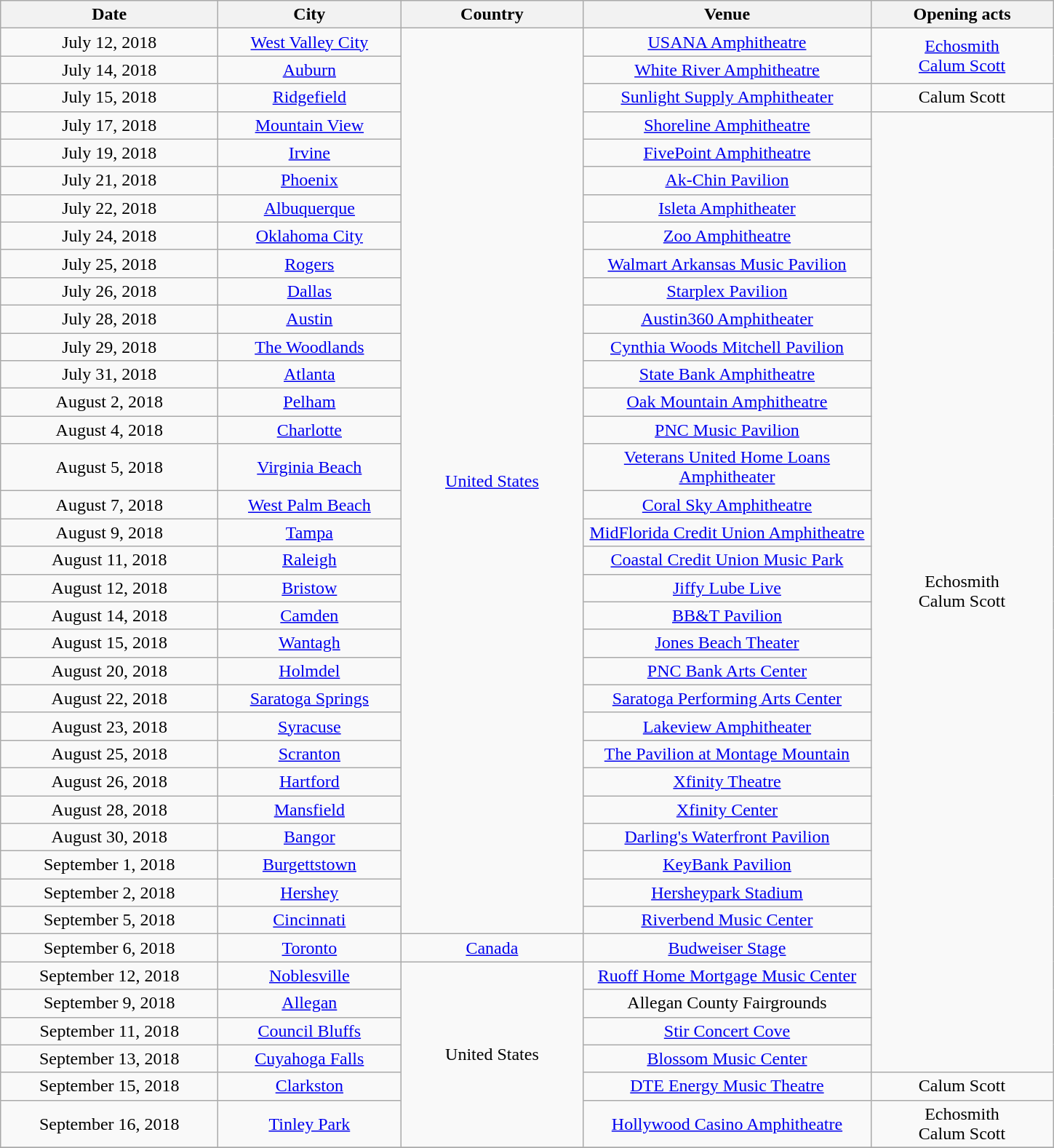<table class="wikitable" style="text-align:center;">
<tr>
<th scope="col" style="width:12em;">Date</th>
<th scope="col" style="width:10em;">City</th>
<th scope="col" style="width:10em;">Country</th>
<th scope="col" style="width:16em;">Venue</th>
<th scope="col" style="width:10em;">Opening acts</th>
</tr>
<tr>
<td>July 12, 2018</td>
<td><a href='#'>West Valley City</a></td>
<td rowspan="32"><a href='#'>United States</a></td>
<td><a href='#'>USANA Amphitheatre</a></td>
<td rowspan="2"><a href='#'>Echosmith</a><br><a href='#'>Calum Scott</a></td>
</tr>
<tr>
<td>July 14, 2018</td>
<td><a href='#'>Auburn</a></td>
<td><a href='#'>White River Amphitheatre</a></td>
</tr>
<tr>
<td>July 15, 2018</td>
<td><a href='#'>Ridgefield</a></td>
<td><a href='#'>Sunlight Supply Amphitheater</a></td>
<td>Calum Scott</td>
</tr>
<tr>
<td>July 17, 2018</td>
<td><a href='#'>Mountain View</a></td>
<td><a href='#'>Shoreline Amphitheatre</a></td>
<td rowspan="34">Echosmith<br>Calum Scott</td>
</tr>
<tr>
<td>July 19, 2018</td>
<td><a href='#'>Irvine</a></td>
<td><a href='#'>FivePoint Amphitheatre</a></td>
</tr>
<tr>
<td>July 21, 2018</td>
<td><a href='#'>Phoenix</a></td>
<td><a href='#'>Ak-Chin Pavilion</a></td>
</tr>
<tr>
<td>July 22, 2018</td>
<td><a href='#'>Albuquerque</a></td>
<td><a href='#'>Isleta Amphitheater</a></td>
</tr>
<tr>
<td>July 24, 2018</td>
<td><a href='#'>Oklahoma City</a></td>
<td><a href='#'>Zoo Amphitheatre</a></td>
</tr>
<tr>
<td>July 25, 2018</td>
<td><a href='#'>Rogers</a></td>
<td><a href='#'>Walmart Arkansas Music Pavilion</a></td>
</tr>
<tr>
<td>July 26, 2018</td>
<td><a href='#'>Dallas</a></td>
<td><a href='#'>Starplex Pavilion</a></td>
</tr>
<tr>
<td>July 28, 2018</td>
<td><a href='#'>Austin</a></td>
<td><a href='#'>Austin360 Amphitheater</a></td>
</tr>
<tr>
<td>July 29, 2018</td>
<td><a href='#'>The Woodlands</a></td>
<td><a href='#'>Cynthia Woods Mitchell Pavilion</a></td>
</tr>
<tr>
<td>July 31, 2018</td>
<td><a href='#'>Atlanta</a></td>
<td><a href='#'>State Bank Amphitheatre</a></td>
</tr>
<tr>
<td>August 2, 2018</td>
<td><a href='#'>Pelham</a></td>
<td><a href='#'>Oak Mountain Amphitheatre</a></td>
</tr>
<tr>
<td>August 4, 2018</td>
<td><a href='#'>Charlotte</a></td>
<td><a href='#'>PNC Music Pavilion</a></td>
</tr>
<tr>
<td>August 5, 2018</td>
<td><a href='#'>Virginia Beach</a></td>
<td><a href='#'>Veterans United Home Loans Amphitheater</a></td>
</tr>
<tr>
<td>August 7, 2018</td>
<td><a href='#'>West Palm Beach</a></td>
<td><a href='#'>Coral Sky Amphitheatre</a></td>
</tr>
<tr>
<td>August 9, 2018</td>
<td><a href='#'>Tampa</a></td>
<td><a href='#'>MidFlorida Credit Union Amphitheatre</a></td>
</tr>
<tr>
<td>August 11, 2018</td>
<td><a href='#'>Raleigh</a></td>
<td><a href='#'>Coastal Credit Union Music Park</a></td>
</tr>
<tr>
<td>August 12, 2018</td>
<td><a href='#'>Bristow</a></td>
<td><a href='#'>Jiffy Lube Live</a></td>
</tr>
<tr>
<td>August 14, 2018</td>
<td><a href='#'>Camden</a></td>
<td><a href='#'>BB&T Pavilion</a></td>
</tr>
<tr>
<td>August 15, 2018</td>
<td><a href='#'>Wantagh</a></td>
<td><a href='#'>Jones Beach Theater</a></td>
</tr>
<tr>
<td>August 20, 2018</td>
<td><a href='#'>Holmdel</a></td>
<td><a href='#'>PNC Bank Arts Center</a></td>
</tr>
<tr>
<td>August 22, 2018</td>
<td><a href='#'>Saratoga Springs</a></td>
<td><a href='#'>Saratoga Performing Arts Center</a></td>
</tr>
<tr>
<td>August 23, 2018</td>
<td><a href='#'>Syracuse</a></td>
<td><a href='#'>Lakeview Amphitheater</a></td>
</tr>
<tr>
<td>August 25, 2018</td>
<td><a href='#'>Scranton</a></td>
<td><a href='#'>The Pavilion at Montage Mountain</a></td>
</tr>
<tr>
<td>August 26, 2018</td>
<td><a href='#'>Hartford</a></td>
<td><a href='#'>Xfinity Theatre</a></td>
</tr>
<tr>
<td>August 28, 2018</td>
<td><a href='#'>Mansfield</a></td>
<td><a href='#'>Xfinity Center</a></td>
</tr>
<tr>
<td>August 30, 2018</td>
<td><a href='#'>Bangor</a></td>
<td><a href='#'>Darling's Waterfront Pavilion</a></td>
</tr>
<tr>
<td>September 1, 2018</td>
<td><a href='#'>Burgettstown</a></td>
<td><a href='#'>KeyBank Pavilion</a></td>
</tr>
<tr>
<td>September 2, 2018</td>
<td><a href='#'>Hershey</a></td>
<td><a href='#'>Hersheypark Stadium</a></td>
</tr>
<tr>
<td>September 5, 2018</td>
<td><a href='#'>Cincinnati</a></td>
<td><a href='#'>Riverbend Music Center</a></td>
</tr>
<tr>
<td>September 6, 2018</td>
<td><a href='#'>Toronto</a></td>
<td><a href='#'>Canada</a></td>
<td><a href='#'>Budweiser Stage</a></td>
</tr>
<tr>
<td>September 12, 2018</td>
<td><a href='#'>Noblesville</a></td>
<td rowspan="6">United States</td>
<td><a href='#'>Ruoff Home Mortgage Music Center</a></td>
</tr>
<tr>
<td>September 9, 2018</td>
<td><a href='#'>Allegan</a></td>
<td>Allegan County Fairgrounds</td>
</tr>
<tr>
<td>September 11, 2018</td>
<td><a href='#'>Council Bluffs</a></td>
<td><a href='#'>Stir Concert Cove</a></td>
</tr>
<tr>
<td>September 13, 2018</td>
<td><a href='#'>Cuyahoga Falls</a></td>
<td><a href='#'>Blossom Music Center</a></td>
</tr>
<tr>
<td>September 15, 2018</td>
<td><a href='#'>Clarkston</a></td>
<td><a href='#'>DTE Energy Music Theatre</a></td>
<td>Calum Scott</td>
</tr>
<tr>
<td>September 16, 2018</td>
<td><a href='#'>Tinley Park</a></td>
<td><a href='#'>Hollywood Casino Amphitheatre</a></td>
<td>Echosmith<br>Calum Scott</td>
</tr>
<tr>
</tr>
</table>
